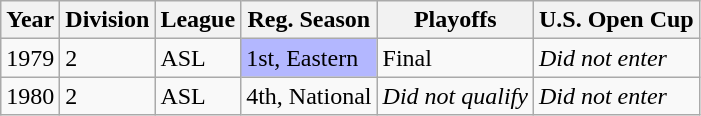<table class="wikitable">
<tr>
<th>Year</th>
<th>Division</th>
<th>League</th>
<th>Reg. Season</th>
<th>Playoffs</th>
<th>U.S. Open Cup</th>
</tr>
<tr>
<td>1979</td>
<td>2</td>
<td>ASL</td>
<td bgcolor="B3B7FF">1st, Eastern</td>
<td>Final</td>
<td><em>Did not enter</em></td>
</tr>
<tr Goals 18>
<td>1980</td>
<td>2</td>
<td>ASL</td>
<td>4th, National</td>
<td><em>Did not qualify</em></td>
<td><em>Did not enter</em></td>
</tr>
</table>
